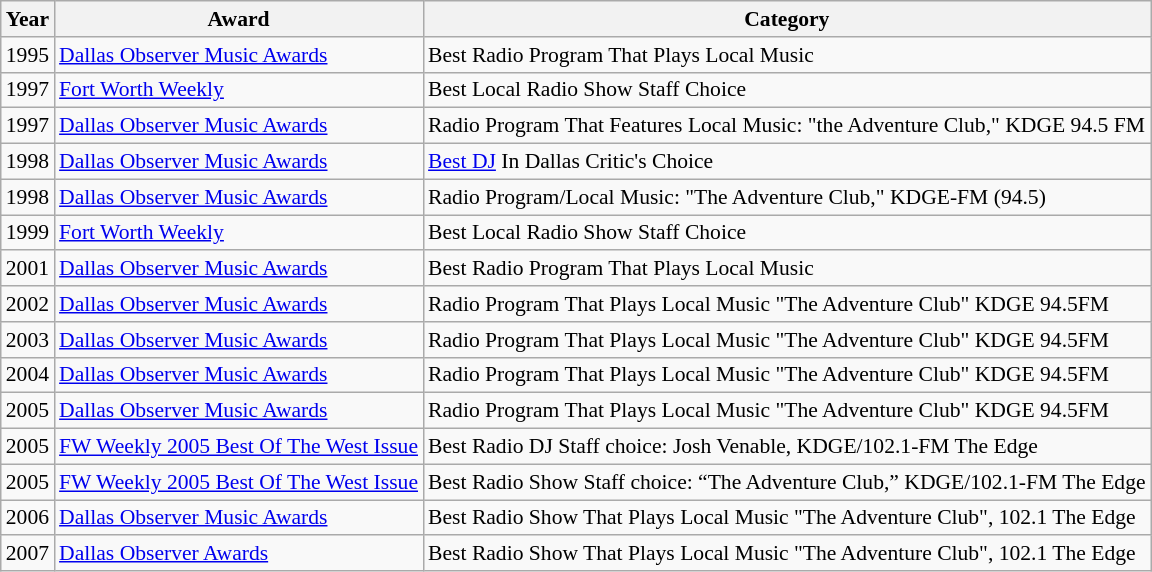<table class="wikitable" style="font-size: 90%;">
<tr>
<th>Year</th>
<th>Award</th>
<th>Category</th>
</tr>
<tr>
<td>1995</td>
<td><a href='#'>Dallas Observer Music Awards</a></td>
<td>Best Radio Program That Plays Local Music</td>
</tr>
<tr>
<td>1997</td>
<td><a href='#'>Fort Worth Weekly</a></td>
<td>Best Local Radio Show Staff Choice</td>
</tr>
<tr>
<td>1997</td>
<td><a href='#'>Dallas Observer Music Awards</a></td>
<td>Radio Program That Features Local Music: "the Adventure Club," KDGE 94.5 FM</td>
</tr>
<tr>
<td>1998</td>
<td><a href='#'>Dallas Observer Music Awards</a></td>
<td><a href='#'>Best DJ</a> In Dallas Critic's Choice</td>
</tr>
<tr>
<td>1998</td>
<td><a href='#'>Dallas Observer Music Awards</a></td>
<td>Radio Program/Local Music: "The Adventure Club," KDGE-FM (94.5)</td>
</tr>
<tr>
<td>1999</td>
<td><a href='#'>Fort Worth Weekly</a></td>
<td>Best Local Radio Show Staff Choice</td>
</tr>
<tr>
<td>2001</td>
<td><a href='#'>Dallas Observer Music Awards</a></td>
<td>Best Radio Program That Plays Local Music</td>
</tr>
<tr>
<td>2002</td>
<td><a href='#'>Dallas Observer Music Awards</a></td>
<td>Radio Program That Plays Local Music "The Adventure Club" KDGE 94.5FM</td>
</tr>
<tr>
<td>2003</td>
<td><a href='#'>Dallas Observer Music Awards</a></td>
<td>Radio Program That Plays Local Music "The Adventure Club" KDGE 94.5FM</td>
</tr>
<tr>
<td>2004</td>
<td><a href='#'>Dallas Observer Music Awards</a></td>
<td>Radio Program That Plays Local Music "The Adventure Club" KDGE 94.5FM</td>
</tr>
<tr>
<td>2005</td>
<td><a href='#'>Dallas Observer Music Awards</a></td>
<td>Radio Program That Plays Local Music "The Adventure Club" KDGE 94.5FM</td>
</tr>
<tr>
<td>2005</td>
<td><a href='#'>FW Weekly 2005 Best Of The West Issue</a></td>
<td>Best Radio DJ Staff choice: Josh Venable, KDGE/102.1-FM The Edge</td>
</tr>
<tr>
<td>2005</td>
<td><a href='#'>FW Weekly 2005 Best Of The West Issue</a></td>
<td>Best Radio Show Staff choice: “The Adventure Club,” KDGE/102.1-FM The Edge</td>
</tr>
<tr>
<td>2006</td>
<td><a href='#'>Dallas Observer Music Awards</a></td>
<td>Best Radio Show That Plays Local Music "The Adventure Club", 102.1 The Edge</td>
</tr>
<tr>
<td>2007</td>
<td><a href='#'>Dallas Observer Awards</a></td>
<td>Best Radio Show That Plays Local Music "The Adventure Club", 102.1 The Edge</td>
</tr>
</table>
